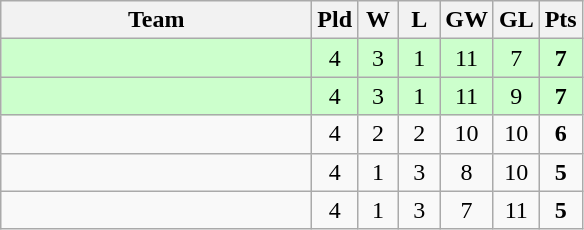<table class="wikitable" style="text-align:center">
<tr>
<th width=200>Team</th>
<th width=20>Pld</th>
<th width=20>W</th>
<th width=20>L</th>
<th width=20>GW</th>
<th width=20>GL</th>
<th width=20>Pts</th>
</tr>
<tr bgcolor=ccffcc>
<td style="text-align:left;"></td>
<td>4</td>
<td>3</td>
<td>1</td>
<td>11</td>
<td>7</td>
<td><strong>7</strong></td>
</tr>
<tr bgcolor=ccffcc>
<td style="text-align:left;"></td>
<td>4</td>
<td>3</td>
<td>1</td>
<td>11</td>
<td>9</td>
<td><strong>7</strong></td>
</tr>
<tr>
<td style="text-align:left;"></td>
<td>4</td>
<td>2</td>
<td>2</td>
<td>10</td>
<td>10</td>
<td><strong>6</strong></td>
</tr>
<tr>
<td style="text-align:left;"></td>
<td>4</td>
<td>1</td>
<td>3</td>
<td>8</td>
<td>10</td>
<td><strong>5</strong></td>
</tr>
<tr>
<td style="text-align:left;"></td>
<td>4</td>
<td>1</td>
<td>3</td>
<td>7</td>
<td>11</td>
<td><strong>5</strong></td>
</tr>
</table>
